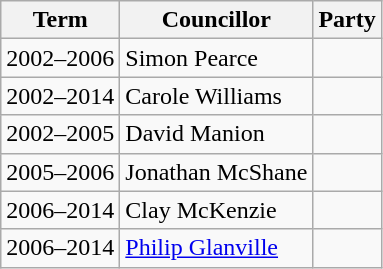<table class="wikitable">
<tr>
<th>Term</th>
<th>Councillor</th>
<th colspan=2>Party</th>
</tr>
<tr>
<td>2002–2006</td>
<td>Simon Pearce</td>
<td></td>
</tr>
<tr>
<td>2002–2014</td>
<td>Carole Williams</td>
<td></td>
</tr>
<tr>
<td>2002–2005</td>
<td>David Manion</td>
<td></td>
</tr>
<tr>
<td>2005–2006</td>
<td>Jonathan McShane</td>
<td></td>
</tr>
<tr>
<td>2006–2014</td>
<td>Clay McKenzie</td>
<td></td>
</tr>
<tr>
<td>2006–2014</td>
<td><a href='#'>Philip Glanville</a></td>
<td></td>
</tr>
</table>
